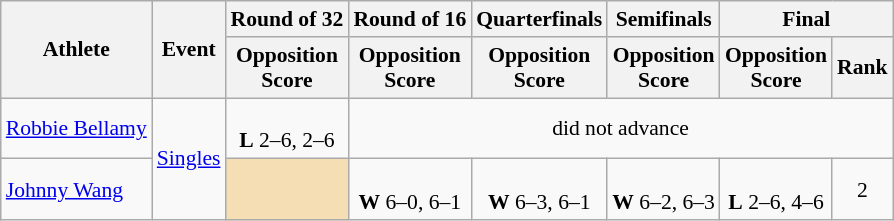<table class="wikitable" border="1" style="font-size:90%">
<tr>
<th rowspan=2>Athlete</th>
<th rowspan=2>Event</th>
<th>Round of 32</th>
<th>Round of 16</th>
<th>Quarterfinals</th>
<th>Semifinals</th>
<th colspan=2>Final</th>
</tr>
<tr>
<th>Opposition<br>Score</th>
<th>Opposition<br>Score</th>
<th>Opposition<br>Score</th>
<th>Opposition<br>Score</th>
<th>Opposition<br>Score</th>
<th>Rank</th>
</tr>
<tr>
<td><a href='#'>Robbie Bellamy</a></td>
<td rowspan=2><a href='#'>Singles</a></td>
<td align=center><br><strong>L</strong> 2–6, 2–6</td>
<td align=center colspan=5>did not advance</td>
</tr>
<tr>
<td><a href='#'>Johnny Wang</a></td>
<td bgcolor=wheat></td>
<td align=center><br><strong>W</strong> 6–0, 6–1</td>
<td align=center><br><strong>W</strong> 6–3, 6–1</td>
<td align=center><br><strong>W</strong> 6–2, 6–3</td>
<td align=center><br><strong>L</strong> 2–6, 4–6</td>
<td align=center>2</td>
</tr>
</table>
